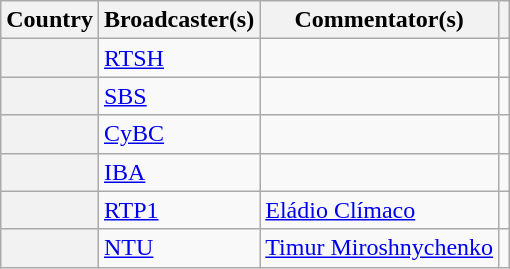<table class="wikitable plainrowheaders">
<tr>
<th scope="col">Country</th>
<th scope="col">Broadcaster(s)</th>
<th scope="col">Commentator(s)</th>
<th scope="col"></th>
</tr>
<tr>
<th scope="row"></th>
<td><a href='#'>RTSH</a></td>
<td></td>
<td></td>
</tr>
<tr>
<th scope="row"></th>
<td><a href='#'>SBS</a></td>
<td></td>
<td></td>
</tr>
<tr>
<th scope="row"></th>
<td><a href='#'>CyBC</a></td>
<td></td>
<td></td>
</tr>
<tr>
<th scope="row"></th>
<td><a href='#'>IBA</a></td>
<td></td>
<td></td>
</tr>
<tr>
<th scope="row"></th>
<td><a href='#'>RTP1</a></td>
<td><a href='#'>Eládio Clímaco</a></td>
<td></td>
</tr>
<tr>
<th scope="row"></th>
<td><a href='#'>NTU</a></td>
<td><a href='#'>Timur Miroshnychenko</a></td>
<td></td>
</tr>
</table>
